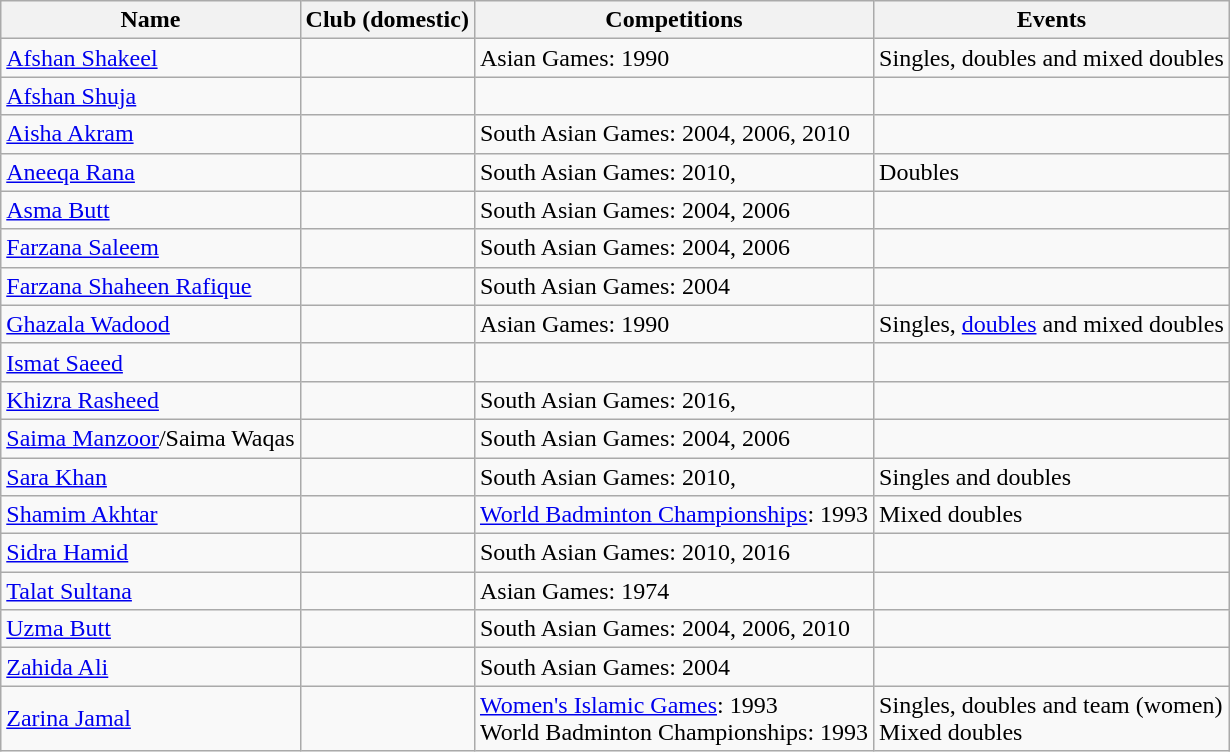<table class="wikitable sortable">
<tr>
<th>Name</th>
<th>Club (domestic)</th>
<th>Competitions</th>
<th>Events</th>
</tr>
<tr>
<td><a href='#'>Afshan Shakeel</a></td>
<td></td>
<td>Asian Games: 1990</td>
<td>Singles, doubles and mixed doubles</td>
</tr>
<tr>
<td><a href='#'>Afshan Shuja</a></td>
<td></td>
<td></td>
<td></td>
</tr>
<tr>
<td><a href='#'>Aisha Akram</a></td>
<td></td>
<td>South Asian Games: 2004, 2006, 2010</td>
<td></td>
</tr>
<tr>
<td><a href='#'>Aneeqa Rana</a></td>
<td></td>
<td>South Asian Games: 2010,</td>
<td>Doubles</td>
</tr>
<tr>
<td><a href='#'>Asma Butt</a></td>
<td></td>
<td>South Asian Games: 2004, 2006</td>
<td></td>
</tr>
<tr>
<td><a href='#'>Farzana Saleem</a></td>
<td></td>
<td>South Asian Games: 2004, 2006</td>
<td></td>
</tr>
<tr>
<td><a href='#'>Farzana Shaheen Rafique</a></td>
<td></td>
<td>South Asian Games: 2004</td>
<td></td>
</tr>
<tr>
<td><a href='#'>Ghazala Wadood</a></td>
<td></td>
<td>Asian Games: 1990</td>
<td>Singles, <a href='#'>doubles</a> and mixed doubles</td>
</tr>
<tr>
<td><a href='#'>Ismat Saeed</a></td>
<td></td>
<td></td>
<td></td>
</tr>
<tr>
<td><a href='#'>Khizra Rasheed</a></td>
<td></td>
<td>South Asian Games: 2016,</td>
<td></td>
</tr>
<tr>
<td><a href='#'>Saima Manzoor</a>/Saima Waqas</td>
<td></td>
<td>South Asian Games: 2004, 2006</td>
<td></td>
</tr>
<tr>
<td><a href='#'>Sara Khan</a></td>
<td></td>
<td>South Asian Games: 2010,</td>
<td>Singles and doubles</td>
</tr>
<tr>
<td><a href='#'>Shamim Akhtar</a></td>
<td></td>
<td><a href='#'>World Badminton Championships</a>: 1993</td>
<td>Mixed doubles</td>
</tr>
<tr>
<td><a href='#'>Sidra Hamid</a></td>
<td></td>
<td>South Asian Games: 2010, 2016</td>
<td></td>
</tr>
<tr>
<td><a href='#'>Talat Sultana</a></td>
<td></td>
<td>Asian Games: 1974</td>
<td></td>
</tr>
<tr>
<td><a href='#'>Uzma Butt</a></td>
<td></td>
<td>South Asian Games: 2004, 2006, 2010</td>
<td></td>
</tr>
<tr>
<td><a href='#'>Zahida Ali</a></td>
<td></td>
<td>South Asian Games: 2004</td>
<td></td>
</tr>
<tr>
<td><a href='#'>Zarina Jamal</a></td>
<td></td>
<td><a href='#'>Women's Islamic Games</a>: 1993<br>World Badminton Championships: 1993</td>
<td>Singles, doubles and team (women)<br>Mixed doubles</td>
</tr>
</table>
